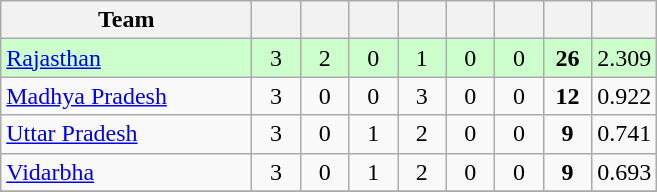<table class="wikitable" style="text-align:center">
<tr>
<th style="width:160px">Team</th>
<th style="width:25px"></th>
<th style="width:25px"></th>
<th style="width:25px"></th>
<th style="width:25px"></th>
<th style="width:25px"></th>
<th style="width:25px"></th>
<th style="width:25px"></th>
<th style="width:25px;"></th>
</tr>
<tr style="background:#cfc;">
<td style="text-align:left"><a href='#'>Rajasthan</a></td>
<td>3</td>
<td>2</td>
<td>0</td>
<td>1</td>
<td>0</td>
<td>0</td>
<td><strong>26</strong></td>
<td>2.309</td>
</tr>
<tr>
<td style="text-align:left"><a href='#'>Madhya Pradesh</a></td>
<td>3</td>
<td>0</td>
<td>0</td>
<td>3</td>
<td>0</td>
<td>0</td>
<td><strong>12</strong></td>
<td>0.922</td>
</tr>
<tr>
<td style="text-align:left"><a href='#'>Uttar Pradesh</a></td>
<td>3</td>
<td>0</td>
<td>1</td>
<td>2</td>
<td>0</td>
<td>0</td>
<td><strong>9</strong></td>
<td>0.741</td>
</tr>
<tr>
<td style="text-align:left"><a href='#'>Vidarbha</a></td>
<td>3</td>
<td>0</td>
<td>1</td>
<td>2</td>
<td>0</td>
<td>0</td>
<td><strong>9</strong></td>
<td>0.693</td>
</tr>
<tr>
</tr>
</table>
